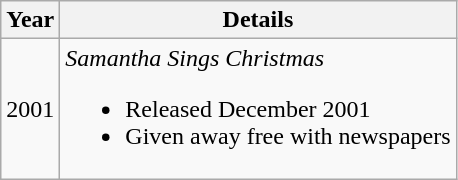<table class="wikitable">
<tr>
<th>Year</th>
<th>Details</th>
</tr>
<tr>
<td>2001</td>
<td><em>Samantha Sings Christmas</em><br><ul><li>Released December 2001</li><li>Given away free with newspapers</li></ul></td>
</tr>
</table>
